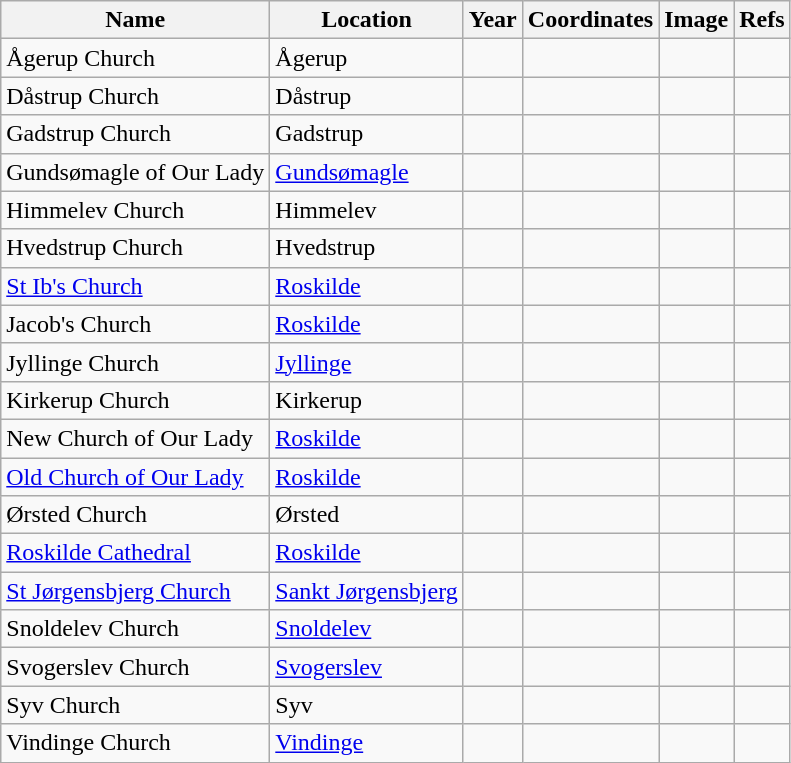<table class="wikitable sortable">
<tr>
<th>Name</th>
<th>Location</th>
<th>Year</th>
<th>Coordinates</th>
<th>Image</th>
<th>Refs</th>
</tr>
<tr>
<td>Ågerup Church</td>
<td>Ågerup</td>
<td></td>
<td></td>
<td></td>
<td></td>
</tr>
<tr>
<td>Dåstrup Church</td>
<td>Dåstrup</td>
<td></td>
<td></td>
<td></td>
<td></td>
</tr>
<tr>
<td>Gadstrup Church</td>
<td>Gadstrup</td>
<td></td>
<td></td>
<td></td>
<td></td>
</tr>
<tr>
<td>Gundsømagle of Our Lady</td>
<td><a href='#'>Gundsømagle</a></td>
<td></td>
<td></td>
<td></td>
<td></td>
</tr>
<tr>
<td>Himmelev Church</td>
<td>Himmelev</td>
<td></td>
<td></td>
<td></td>
<td></td>
</tr>
<tr>
<td>Hvedstrup Church</td>
<td>Hvedstrup</td>
<td></td>
<td></td>
<td></td>
<td></td>
</tr>
<tr>
<td><a href='#'>St Ib's Church</a></td>
<td><a href='#'>Roskilde</a></td>
<td></td>
<td></td>
<td></td>
<td></td>
</tr>
<tr>
<td>Jacob's Church</td>
<td><a href='#'>Roskilde</a></td>
<td></td>
<td></td>
<td></td>
<td></td>
</tr>
<tr>
<td>Jyllinge Church</td>
<td><a href='#'>Jyllinge</a></td>
<td></td>
<td></td>
<td></td>
<td></td>
</tr>
<tr>
<td>Kirkerup Church</td>
<td>Kirkerup</td>
<td></td>
<td></td>
<td></td>
<td></td>
</tr>
<tr>
<td>New Church of Our Lady</td>
<td><a href='#'>Roskilde</a></td>
<td></td>
<td></td>
<td></td>
<td></td>
</tr>
<tr>
<td><a href='#'>Old Church of Our Lady</a></td>
<td><a href='#'>Roskilde</a></td>
<td></td>
<td></td>
<td></td>
<td></td>
</tr>
<tr>
<td>Ørsted Church</td>
<td>Ørsted</td>
<td></td>
<td></td>
<td></td>
<td></td>
</tr>
<tr>
<td><a href='#'>Roskilde Cathedral</a></td>
<td><a href='#'>Roskilde</a></td>
<td></td>
<td></td>
<td></td>
<td></td>
</tr>
<tr>
<td><a href='#'>St Jørgensbjerg Church</a></td>
<td><a href='#'>Sankt Jørgensbjerg</a></td>
<td></td>
<td></td>
<td></td>
<td></td>
</tr>
<tr>
<td>Snoldelev Church</td>
<td><a href='#'>Snoldelev</a></td>
<td></td>
<td></td>
<td></td>
<td></td>
</tr>
<tr>
<td>Svogerslev Church</td>
<td><a href='#'>Svogerslev</a></td>
<td></td>
<td></td>
<td></td>
<td></td>
</tr>
<tr>
<td>Syv Church</td>
<td>Syv</td>
<td></td>
<td></td>
<td></td>
<td></td>
</tr>
<tr>
<td>Vindinge  Church</td>
<td><a href='#'>Vindinge</a></td>
<td></td>
<td></td>
<td></td>
<td></td>
</tr>
</table>
